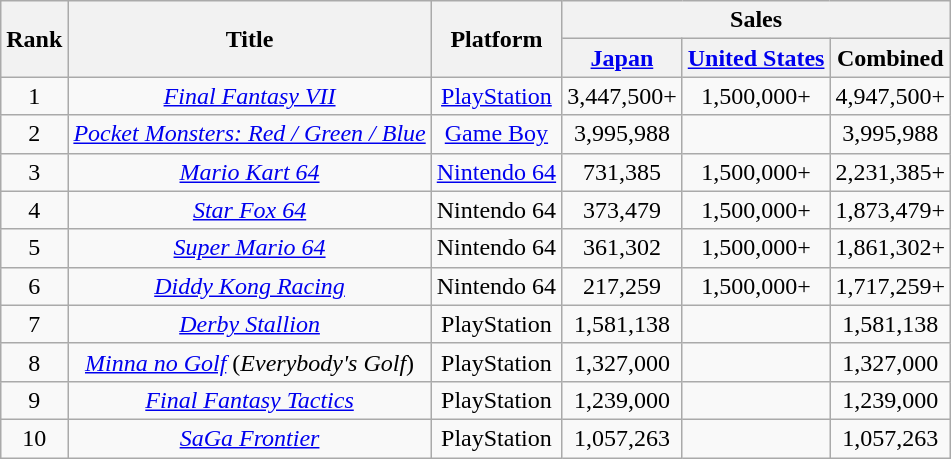<table class="wikitable sortable" style="text-align:center">
<tr>
<th rowspan="2">Rank</th>
<th rowspan="2">Title</th>
<th rowspan="2">Platform</th>
<th colspan="3">Sales</th>
</tr>
<tr>
<th><a href='#'>Japan</a></th>
<th><a href='#'>United States</a></th>
<th>Combined</th>
</tr>
<tr>
<td>1</td>
<td><em><a href='#'>Final Fantasy VII</a></em></td>
<td><a href='#'>PlayStation</a></td>
<td>3,447,500+</td>
<td>1,500,000+</td>
<td>4,947,500+</td>
</tr>
<tr>
<td>2</td>
<td><em><a href='#'>Pocket Monsters: Red / Green / Blue</a></em></td>
<td><a href='#'>Game Boy</a></td>
<td>3,995,988</td>
<td></td>
<td>3,995,988</td>
</tr>
<tr>
<td>3</td>
<td><em><a href='#'>Mario Kart 64</a></em></td>
<td><a href='#'>Nintendo 64</a></td>
<td>731,385</td>
<td>1,500,000+</td>
<td>2,231,385+</td>
</tr>
<tr>
<td>4</td>
<td><em><a href='#'>Star Fox 64</a></em></td>
<td>Nintendo 64</td>
<td>373,479</td>
<td>1,500,000+</td>
<td>1,873,479+</td>
</tr>
<tr>
<td>5</td>
<td><em><a href='#'>Super Mario 64</a></em></td>
<td>Nintendo 64</td>
<td>361,302</td>
<td>1,500,000+</td>
<td>1,861,302+</td>
</tr>
<tr>
<td>6</td>
<td><em><a href='#'>Diddy Kong Racing</a></em></td>
<td>Nintendo 64</td>
<td>217,259</td>
<td>1,500,000+</td>
<td>1,717,259+</td>
</tr>
<tr>
<td>7</td>
<td><em><a href='#'>Derby Stallion</a></em></td>
<td>PlayStation</td>
<td>1,581,138</td>
<td></td>
<td>1,581,138</td>
</tr>
<tr>
<td>8</td>
<td><em><a href='#'>Minna no Golf</a></em> (<em>Everybody's Golf</em>)</td>
<td>PlayStation</td>
<td>1,327,000</td>
<td></td>
<td>1,327,000</td>
</tr>
<tr>
<td>9</td>
<td><em><a href='#'>Final Fantasy Tactics</a></em></td>
<td>PlayStation</td>
<td>1,239,000</td>
<td></td>
<td>1,239,000</td>
</tr>
<tr>
<td>10</td>
<td><em><a href='#'>SaGa Frontier</a></em></td>
<td>PlayStation</td>
<td>1,057,263</td>
<td></td>
<td>1,057,263</td>
</tr>
</table>
